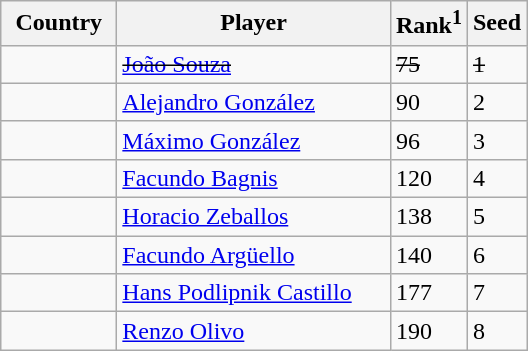<table class="sortable wikitable">
<tr>
<th width="70">Country</th>
<th width="175">Player</th>
<th>Rank<sup>1</sup></th>
<th>Seed</th>
</tr>
<tr>
<td></td>
<td><s><a href='#'>João Souza</a></s></td>
<td><s>75</s></td>
<td><s>1</s></td>
</tr>
<tr>
<td></td>
<td><a href='#'>Alejandro González</a></td>
<td>90</td>
<td>2</td>
</tr>
<tr>
<td></td>
<td><a href='#'>Máximo González</a></td>
<td>96</td>
<td>3</td>
</tr>
<tr>
<td></td>
<td><a href='#'>Facundo Bagnis</a></td>
<td>120</td>
<td>4</td>
</tr>
<tr>
<td></td>
<td><a href='#'>Horacio Zeballos</a></td>
<td>138</td>
<td>5</td>
</tr>
<tr>
<td></td>
<td><a href='#'>Facundo Argüello</a></td>
<td>140</td>
<td>6</td>
</tr>
<tr>
<td></td>
<td><a href='#'>Hans Podlipnik Castillo</a></td>
<td>177</td>
<td>7</td>
</tr>
<tr>
<td></td>
<td><a href='#'>Renzo Olivo</a></td>
<td>190</td>
<td>8</td>
</tr>
</table>
